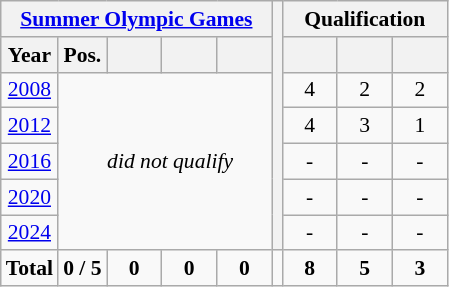<table class="wikitable" style="text-align: center;font-size:90%;">
<tr>
<th colspan=5><a href='#'>Summer Olympic Games</a></th>
<th rowspan=7></th>
<th colspan=3>Qualification</th>
</tr>
<tr>
<th>Year</th>
<th>Pos.</th>
<th width=30></th>
<th width=30></th>
<th width=30></th>
<th width=30></th>
<th width=30></th>
<th width=30></th>
</tr>
<tr>
<td> <a href='#'>2008</a></td>
<td colspan=5 rowspan=5><em>did not qualify</em></td>
<td>4</td>
<td>2</td>
<td>2</td>
</tr>
<tr>
<td> <a href='#'>2012</a></td>
<td>4</td>
<td>3</td>
<td>1</td>
</tr>
<tr>
<td> <a href='#'>2016</a></td>
<td>-</td>
<td>-</td>
<td>-</td>
</tr>
<tr>
<td> <a href='#'>2020</a></td>
<td>-</td>
<td>-</td>
<td>-</td>
</tr>
<tr>
<td> <a href='#'>2024</a></td>
<td>-</td>
<td>-</td>
<td>-</td>
</tr>
<tr>
<td><strong>Total</strong></td>
<td><strong>0 / 5</strong></td>
<td><strong>0</strong></td>
<td><strong>0</strong></td>
<td><strong>0</strong></td>
<td></td>
<td><strong>8</strong></td>
<td><strong>5</strong></td>
<td><strong>3</strong></td>
</tr>
</table>
